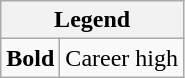<table class="wikitable">
<tr>
<th colspan="2">Legend</th>
</tr>
<tr>
<td><strong>Bold</strong></td>
<td>Career high</td>
</tr>
</table>
